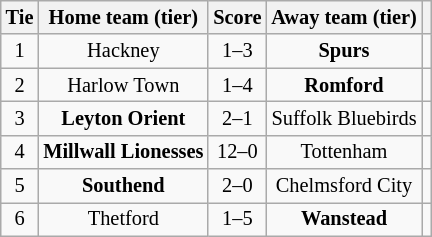<table class="wikitable" style="text-align:center; font-size:85%">
<tr>
<th>Tie</th>
<th>Home team (tier)</th>
<th>Score</th>
<th>Away team (tier)</th>
<th></th>
</tr>
<tr>
<td align="center">1</td>
<td>Hackney</td>
<td align="center">1–3</td>
<td><strong>Spurs</strong></td>
<td></td>
</tr>
<tr>
<td align="center">2</td>
<td>Harlow Town</td>
<td align="center">1–4</td>
<td><strong>Romford</strong></td>
<td></td>
</tr>
<tr>
<td align="center">3</td>
<td><strong>Leyton Orient</strong></td>
<td align="center">2–1</td>
<td>Suffolk Bluebirds</td>
<td></td>
</tr>
<tr>
<td align="center">4</td>
<td><strong>Millwall Lionesses</strong></td>
<td align="center">12–0</td>
<td>Tottenham</td>
<td></td>
</tr>
<tr>
<td align="center">5</td>
<td><strong>Southend</strong></td>
<td align="center">2–0</td>
<td>Chelmsford City</td>
<td></td>
</tr>
<tr>
<td align="center">6</td>
<td>Thetford</td>
<td align="center">1–5</td>
<td><strong>Wanstead</strong></td>
<td></td>
</tr>
</table>
